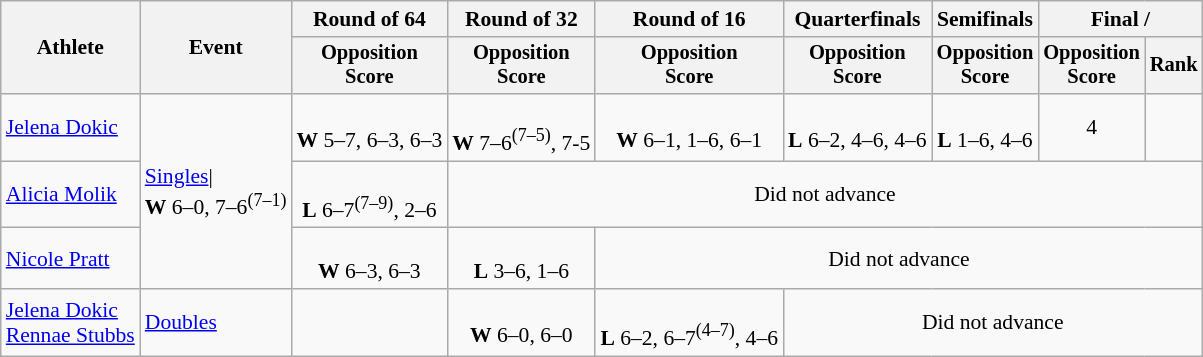<table class=wikitable style="font-size:90%">
<tr>
<th rowspan="2">Athlete</th>
<th rowspan="2">Event</th>
<th>Round of 64</th>
<th>Round of 32</th>
<th>Round of 16</th>
<th>Quarterfinals</th>
<th>Semifinals</th>
<th colspan=2>Final / </th>
</tr>
<tr style="font-size:95%">
<th>Opposition<br>Score</th>
<th>Opposition<br>Score</th>
<th>Opposition<br>Score</th>
<th>Opposition<br>Score</th>
<th>Opposition<br>Score</th>
<th>Opposition<br>Score</th>
<th>Rank</th>
</tr>
<tr align=center>
<td align=left><a href='#'>Jelena Dokic</a></td>
<td align=left rowspan=3><a href='#'>Singles</a>| <br> <strong>W</strong> 6–0, 7–6<sup>(7–1)</sup></td>
<td> <br> <strong>W</strong> 5–7, 6–3, 6–3</td>
<td> <br> <strong>W</strong> 7–6<sup>(7–5)</sup>, 7-5</td>
<td> <br> <strong>W</strong> 6–1, 1–6, 6–1</td>
<td> <br> <strong>L</strong> 6–2, 4–6, 4–6</td>
<td> <br> <strong>L</strong> 1–6, 4–6</td>
<td>4</td>
</tr>
<tr align=center>
<td align=left><a href='#'>Alicia Molik</a></td>
<td> <br> <strong>L</strong> 6–7<sup>(7–9)</sup>, 2–6</td>
<td colspan=6>Did not advance</td>
</tr>
<tr align=center>
<td align=left><a href='#'>Nicole Pratt</a></td>
<td> <br> <strong>W</strong> 6–3, 6–3</td>
<td> <br> <strong>L</strong> 3–6, 1–6</td>
<td colspan=5>Did not advance</td>
</tr>
<tr align=center>
<td align=left><a href='#'>Jelena Dokic</a> <br> <a href='#'>Rennae Stubbs</a></td>
<td align=left><a href='#'>Doubles</a></td>
<td></td>
<td> <br> <strong>W</strong> 6–0, 6–0</td>
<td> <br> <strong>L</strong> 6–2, 6–7<sup>(4–7)</sup>, 4–6</td>
<td colspan=4>Did not advance</td>
</tr>
</table>
